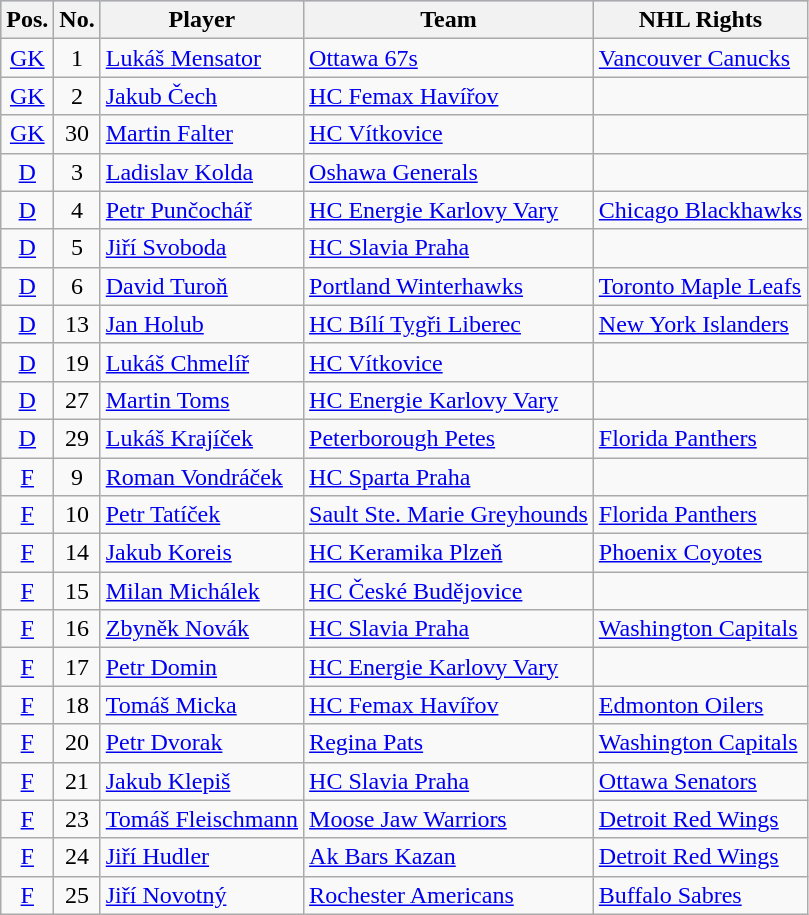<table class="wikitable sortable">
<tr style="background:#aad0ff;">
<th>Pos.</th>
<th>No.</th>
<th>Player</th>
<th>Team</th>
<th>NHL Rights</th>
</tr>
<tr>
<td style="text-align:center;"><a href='#'>GK</a></td>
<td style="text-align:center;">1</td>
<td><a href='#'>Lukáš Mensator</a></td>
<td> <a href='#'>Ottawa 67s</a></td>
<td><a href='#'>Vancouver Canucks</a></td>
</tr>
<tr>
<td style="text-align:center;"><a href='#'>GK</a></td>
<td style="text-align:center;">2</td>
<td><a href='#'>Jakub Čech</a></td>
<td> <a href='#'>HC Femax Havířov</a></td>
<td></td>
</tr>
<tr>
<td style="text-align:center;"><a href='#'>GK</a></td>
<td style="text-align:center;">30</td>
<td><a href='#'>Martin Falter</a></td>
<td> <a href='#'>HC Vítkovice</a></td>
<td></td>
</tr>
<tr>
<td style="text-align:center;"><a href='#'>D</a></td>
<td style="text-align:center;">3</td>
<td><a href='#'>Ladislav Kolda</a></td>
<td> <a href='#'>Oshawa Generals</a></td>
<td></td>
</tr>
<tr>
<td style="text-align:center;"><a href='#'>D</a></td>
<td style="text-align:center;">4</td>
<td><a href='#'>Petr Punčochář</a></td>
<td> <a href='#'>HC Energie Karlovy Vary</a></td>
<td><a href='#'>Chicago Blackhawks</a></td>
</tr>
<tr>
<td style="text-align:center;"><a href='#'>D</a></td>
<td style="text-align:center;">5</td>
<td><a href='#'>Jiří Svoboda</a></td>
<td> <a href='#'>HC Slavia Praha</a></td>
<td></td>
</tr>
<tr>
<td style="text-align:center;"><a href='#'>D</a></td>
<td style="text-align:center;">6</td>
<td><a href='#'>David Turoň</a></td>
<td> <a href='#'>Portland Winterhawks</a></td>
<td><a href='#'>Toronto Maple Leafs</a></td>
</tr>
<tr>
<td style="text-align:center;"><a href='#'>D</a></td>
<td style="text-align:center;">13</td>
<td><a href='#'>Jan Holub</a></td>
<td> <a href='#'>HC Bílí Tygři Liberec</a></td>
<td><a href='#'>New York Islanders</a></td>
</tr>
<tr>
<td style="text-align:center;"><a href='#'>D</a></td>
<td style="text-align:center;">19</td>
<td><a href='#'>Lukáš Chmelíř</a></td>
<td> <a href='#'>HC Vítkovice</a></td>
<td></td>
</tr>
<tr>
<td style="text-align:center;"><a href='#'>D</a></td>
<td style="text-align:center;">27</td>
<td><a href='#'>Martin Toms</a></td>
<td> <a href='#'>HC Energie Karlovy Vary</a></td>
<td></td>
</tr>
<tr>
<td style="text-align:center;"><a href='#'>D</a></td>
<td style="text-align:center;">29</td>
<td><a href='#'>Lukáš Krajíček</a></td>
<td> <a href='#'>Peterborough Petes</a></td>
<td><a href='#'>Florida Panthers</a></td>
</tr>
<tr>
<td style="text-align:center;"><a href='#'>F</a></td>
<td style="text-align:center;">9</td>
<td><a href='#'>Roman Vondráček</a></td>
<td> <a href='#'>HC Sparta Praha</a></td>
<td></td>
</tr>
<tr>
<td style="text-align:center;"><a href='#'>F</a></td>
<td style="text-align:center;">10</td>
<td><a href='#'>Petr Tatíček</a></td>
<td> <a href='#'>Sault Ste. Marie Greyhounds</a></td>
<td><a href='#'>Florida Panthers</a></td>
</tr>
<tr>
<td style="text-align:center;"><a href='#'>F</a></td>
<td style="text-align:center;">14</td>
<td><a href='#'>Jakub Koreis</a></td>
<td> <a href='#'>HC Keramika Plzeň</a></td>
<td><a href='#'>Phoenix Coyotes</a></td>
</tr>
<tr>
<td style="text-align:center;"><a href='#'>F</a></td>
<td style="text-align:center;">15</td>
<td><a href='#'>Milan Michálek</a></td>
<td> <a href='#'>HC České Budějovice</a></td>
<td></td>
</tr>
<tr>
<td style="text-align:center;"><a href='#'>F</a></td>
<td style="text-align:center;">16</td>
<td><a href='#'>Zbyněk Novák</a></td>
<td> <a href='#'>HC Slavia Praha</a></td>
<td><a href='#'>Washington Capitals</a></td>
</tr>
<tr>
<td style="text-align:center;"><a href='#'>F</a></td>
<td style="text-align:center;">17</td>
<td><a href='#'>Petr Domin</a></td>
<td> <a href='#'>HC Energie Karlovy Vary</a></td>
<td></td>
</tr>
<tr>
<td style="text-align:center;"><a href='#'>F</a></td>
<td style="text-align:center;">18</td>
<td><a href='#'>Tomáš Micka</a></td>
<td> <a href='#'>HC Femax Havířov</a></td>
<td><a href='#'>Edmonton Oilers</a></td>
</tr>
<tr>
<td style="text-align:center;"><a href='#'>F</a></td>
<td style="text-align:center;">20</td>
<td><a href='#'>Petr Dvorak</a></td>
<td> <a href='#'>Regina Pats</a></td>
<td><a href='#'>Washington Capitals</a></td>
</tr>
<tr>
<td style="text-align:center;"><a href='#'>F</a></td>
<td style="text-align:center;">21</td>
<td><a href='#'>Jakub Klepiš</a></td>
<td> <a href='#'>HC Slavia Praha</a></td>
<td><a href='#'>Ottawa Senators</a></td>
</tr>
<tr>
<td style="text-align:center;"><a href='#'>F</a></td>
<td style="text-align:center;">23</td>
<td><a href='#'>Tomáš Fleischmann</a></td>
<td> <a href='#'>Moose Jaw Warriors</a></td>
<td><a href='#'>Detroit Red Wings</a></td>
</tr>
<tr>
<td style="text-align:center;"><a href='#'>F</a></td>
<td style="text-align:center;">24</td>
<td><a href='#'>Jiří Hudler</a></td>
<td> <a href='#'>Ak Bars Kazan</a></td>
<td><a href='#'>Detroit Red Wings</a></td>
</tr>
<tr>
<td style="text-align:center;"><a href='#'>F</a></td>
<td style="text-align:center;">25</td>
<td><a href='#'>Jiří Novotný</a></td>
<td> <a href='#'>Rochester Americans</a></td>
<td><a href='#'>Buffalo Sabres</a></td>
</tr>
</table>
